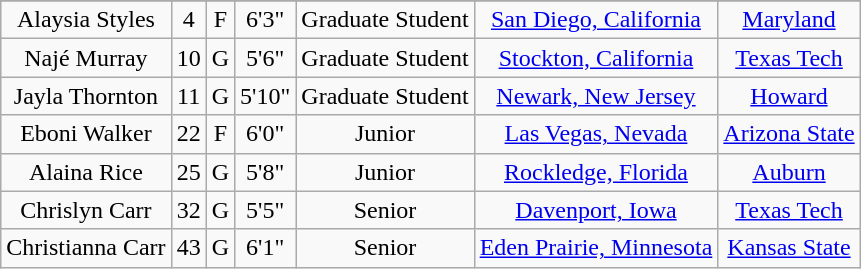<table class="wikitable sortable" border="1" style="text-align: center;">
<tr align=center>
</tr>
<tr>
<td>Alaysia Styles</td>
<td>4</td>
<td>F</td>
<td>6'3"</td>
<td>Graduate Student</td>
<td><a href='#'>San Diego, California</a></td>
<td><a href='#'>Maryland</a></td>
</tr>
<tr>
<td>Najé Murray</td>
<td>10</td>
<td>G</td>
<td>5'6"</td>
<td>Graduate Student</td>
<td><a href='#'>Stockton, California</a></td>
<td><a href='#'>Texas Tech</a></td>
</tr>
<tr>
<td>Jayla Thornton</td>
<td>11</td>
<td>G</td>
<td>5'10"</td>
<td>Graduate Student</td>
<td><a href='#'>Newark, New Jersey</a></td>
<td><a href='#'>Howard</a></td>
</tr>
<tr>
<td>Eboni Walker</td>
<td>22</td>
<td>F</td>
<td>6'0"</td>
<td>Junior</td>
<td><a href='#'>Las Vegas, Nevada</a></td>
<td><a href='#'>Arizona State</a></td>
</tr>
<tr>
<td>Alaina Rice</td>
<td>25</td>
<td>G</td>
<td>5'8"</td>
<td>Junior</td>
<td><a href='#'>Rockledge, Florida</a></td>
<td><a href='#'>Auburn</a></td>
</tr>
<tr>
<td>Chrislyn Carr</td>
<td>32</td>
<td>G</td>
<td>5'5"</td>
<td>Senior</td>
<td><a href='#'>Davenport, Iowa</a></td>
<td><a href='#'>Texas Tech</a></td>
</tr>
<tr>
<td>Christianna Carr</td>
<td>43</td>
<td>G</td>
<td>6'1"</td>
<td>Senior</td>
<td><a href='#'>Eden Prairie, Minnesota</a></td>
<td><a href='#'>Kansas State</a></td>
</tr>
</table>
